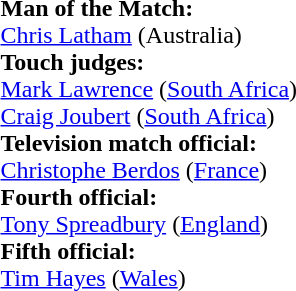<table width=100%>
<tr>
<td><br><strong>Man of the Match:</strong>
<br><a href='#'>Chris Latham</a> (Australia)<br><strong>Touch judges:</strong>
<br><a href='#'>Mark Lawrence</a> (<a href='#'>South Africa</a>)
<br><a href='#'>Craig Joubert</a> (<a href='#'>South Africa</a>)
<br><strong>Television match official:</strong>
<br><a href='#'>Christophe Berdos</a> (<a href='#'>France</a>)
<br><strong>Fourth official:</strong>
<br><a href='#'>Tony Spreadbury</a> (<a href='#'>England</a>)
<br><strong>Fifth official:</strong>
<br><a href='#'>Tim Hayes</a> (<a href='#'>Wales</a>)</td>
</tr>
</table>
